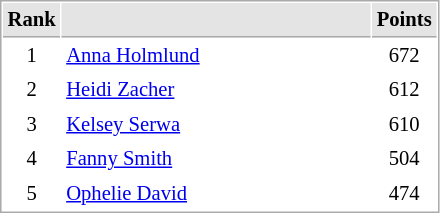<table cellspacing="1" cellpadding="3" style="border:1px solid #AAAAAA;font-size:86%">
<tr bgcolor="#E4E4E4">
<th style="border-bottom:1px solid #AAAAAA" width=10>Rank</th>
<th style="border-bottom:1px solid #AAAAAA" width=200></th>
<th style="border-bottom:1px solid #AAAAAA" width=20>Points</th>
</tr>
<tr>
<td align="center">1</td>
<td> <a href='#'>Anna Holmlund</a></td>
<td align=center>672</td>
</tr>
<tr>
<td align="center">2</td>
<td> <a href='#'>Heidi Zacher</a></td>
<td align=center>612</td>
</tr>
<tr>
<td align="center">3</td>
<td> <a href='#'>Kelsey Serwa</a></td>
<td align=center>610</td>
</tr>
<tr>
<td align="center">4</td>
<td> <a href='#'>Fanny Smith</a></td>
<td align=center>504</td>
</tr>
<tr>
<td align="center">5</td>
<td> <a href='#'>Ophelie David</a></td>
<td align=center>474</td>
</tr>
</table>
